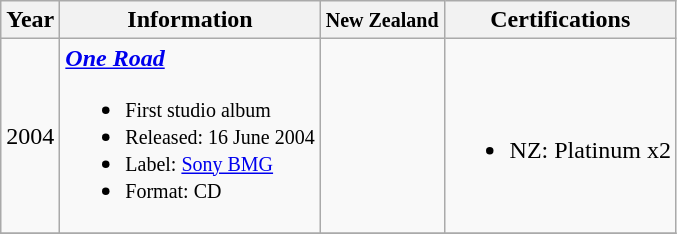<table class="wikitable">
<tr>
<th align="center" rowspan="1">Year</th>
<th align="center" rowspan="1">Information</th>
<th align="center" rowspan="1"><small>New Zealand</small></th>
<th align="center" rowspan="1">Certifications</th>
</tr>
<tr>
<td>2004</td>
<td><strong><em><a href='#'>One Road</a></em></strong><br><ul><li><small>First studio album</small></li><li><small>Released: 16 June 2004</small></li><li><small>Label: <a href='#'>Sony BMG</a></small></li><li><small>Format: CD</small></li></ul></td>
<td></td>
<td><br><ul><li>NZ: Platinum x2</li></ul></td>
</tr>
<tr>
</tr>
</table>
